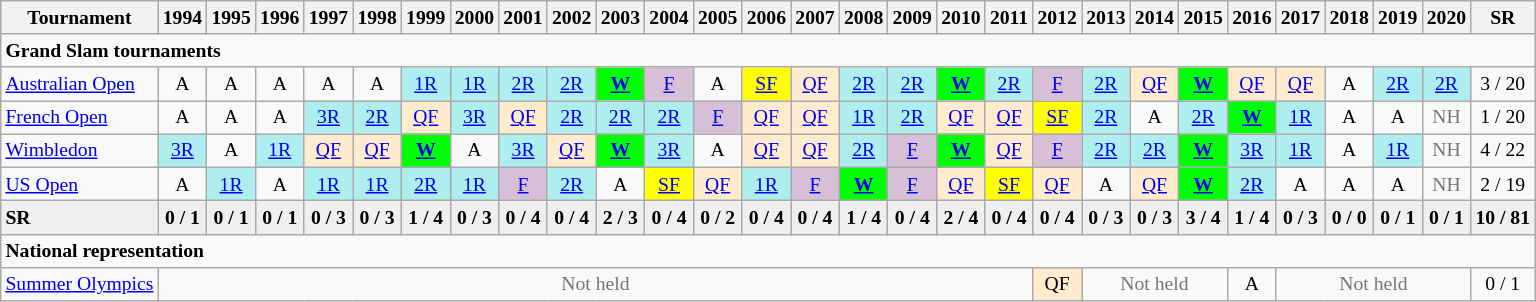<table class=wikitable style=text-align:center;font-size:82%>
<tr>
<th>Tournament</th>
<th>1994</th>
<th>1995</th>
<th>1996</th>
<th>1997</th>
<th>1998</th>
<th>1999</th>
<th>2000</th>
<th>2001</th>
<th>2002</th>
<th>2003</th>
<th>2004</th>
<th>2005</th>
<th>2006</th>
<th>2007</th>
<th>2008</th>
<th>2009</th>
<th>2010</th>
<th>2011</th>
<th>2012</th>
<th>2013</th>
<th>2014</th>
<th>2015</th>
<th>2016</th>
<th>2017</th>
<th>2018</th>
<th>2019</th>
<th>2020</th>
<th>SR</th>
</tr>
<tr>
<td colspan="29" style="text-align:left;"><strong>Grand Slam tournaments</strong></td>
</tr>
<tr>
<td align=left><a href='#'>Australian Open</a></td>
<td>A</td>
<td>A</td>
<td>A</td>
<td>A</td>
<td>A</td>
<td bgcolor="#afeeee"><a href='#'>1R</a></td>
<td bgcolor="#afeeee"><a href='#'>1R</a></td>
<td bgcolor="#afeeee"><a href='#'>2R</a></td>
<td bgcolor="#afeeee"><a href='#'>2R</a></td>
<td bgcolor=lime><a href='#'><strong>W</strong></a></td>
<td style="background:thistle;"><a href='#'>F</a></td>
<td>A</td>
<td style="background:yellow;"><a href='#'>SF</a></td>
<td bgcolor="#ffebcd"><a href='#'>QF</a></td>
<td bgcolor="#afeeee"><a href='#'>2R</a></td>
<td bgcolor="#afeeee"><a href='#'>2R</a></td>
<td bgcolor=lime><a href='#'><strong>W</strong></a></td>
<td bgcolor="#afeeee"><a href='#'>2R</a></td>
<td style="background:thistle;"><a href='#'>F</a></td>
<td bgcolor="#afeeee"><a href='#'>2R</a></td>
<td bgcolor="#ffebcd"><a href='#'>QF</a></td>
<td bgcolor=lime><a href='#'><strong>W</strong></a></td>
<td bgcolor="#ffebcd"><a href='#'>QF</a></td>
<td bgcolor="#ffebcd"><a href='#'>QF</a></td>
<td>A</td>
<td bgcolor="#afeeee"><a href='#'>2R</a></td>
<td bgcolor="#afeeee"><a href='#'>2R</a></td>
<td>3 / 20</td>
</tr>
<tr>
<td align=left><a href='#'>French Open</a></td>
<td>A</td>
<td>A</td>
<td>A</td>
<td bgcolor="#afeeee"><a href='#'>3R</a></td>
<td bgcolor="#afeeee"><a href='#'>2R</a></td>
<td bgcolor="#ffebcd"><a href='#'>QF</a></td>
<td bgcolor="#afeeee"><a href='#'>3R</a></td>
<td bgcolor="#ffebcd"><a href='#'>QF</a></td>
<td bgcolor="#afeeee"><a href='#'>2R</a></td>
<td bgcolor="#afeeee"><a href='#'>2R</a></td>
<td bgcolor="#afeeee"><a href='#'>2R</a></td>
<td style="background:thistle;"><a href='#'>F</a></td>
<td bgcolor="#ffebcd"><a href='#'>QF</a></td>
<td bgcolor="#ffebcd"><a href='#'>QF</a></td>
<td bgcolor="#afeeee"><a href='#'>1R</a></td>
<td bgcolor="#afeeee"><a href='#'>2R</a></td>
<td bgcolor="#ffebcd"><a href='#'>QF</a></td>
<td bgcolor="#ffebcd"><a href='#'>QF</a></td>
<td style="background:yellow;"><a href='#'>SF</a></td>
<td bgcolor="#afeeee"><a href='#'>2R</a></td>
<td>A</td>
<td bgcolor="#afeeee"><a href='#'>2R</a></td>
<td bgcolor=lime><a href='#'><strong>W</strong></a></td>
<td bgcolor="#afeeee"><a href='#'>1R</a></td>
<td>A</td>
<td>A</td>
<td style=color:#767676>NH</td>
<td>1 / 20</td>
</tr>
<tr>
<td align=left><a href='#'>Wimbledon</a></td>
<td bgcolor="#afeeee"><a href='#'>3R</a></td>
<td>A</td>
<td bgcolor="#afeeee"><a href='#'>1R</a></td>
<td bgcolor="#ffebcd"><a href='#'>QF</a></td>
<td bgcolor="#ffebcd"><a href='#'>QF</a></td>
<td bgcolor=lime><a href='#'><strong>W</strong></a></td>
<td>A</td>
<td bgcolor="#afeeee"><a href='#'>3R</a></td>
<td bgcolor="#ffebcd"><a href='#'>QF</a></td>
<td bgcolor=lime><a href='#'><strong>W</strong></a></td>
<td bgcolor="#afeeee"><a href='#'>3R</a></td>
<td>A</td>
<td bgcolor="#ffebcd"><a href='#'>QF</a></td>
<td bgcolor="#ffebcd"><a href='#'>QF</a></td>
<td bgcolor="#afeeee"><a href='#'>2R</a></td>
<td style="background:thistle;"><a href='#'>F</a></td>
<td bgcolor=lime><a href='#'><strong>W</strong></a></td>
<td bgcolor="#ffebcd"><a href='#'>QF</a></td>
<td style="background:thistle;"><a href='#'>F</a></td>
<td bgcolor="#afeeee"><a href='#'>2R</a></td>
<td bgcolor="#afeeee"><a href='#'>2R</a></td>
<td bgcolor=lime><a href='#'><strong>W</strong></a></td>
<td bgcolor="#afeeee"><a href='#'>3R</a></td>
<td bgcolor="#afeeee"><a href='#'>1R</a></td>
<td>A</td>
<td bgcolor="#afeeee"><a href='#'>1R</a></td>
<td style=color:#767676>NH</td>
<td>4 / 22</td>
</tr>
<tr>
<td align=left><a href='#'>US Open</a></td>
<td>A</td>
<td bgcolor="#afeeee"><a href='#'>1R</a></td>
<td>A</td>
<td bgcolor="#afeeee"><a href='#'>1R</a></td>
<td bgcolor="#afeeee"><a href='#'>1R</a></td>
<td bgcolor="#afeeee"><a href='#'>2R</a></td>
<td bgcolor="#afeeee"><a href='#'>1R</a></td>
<td style="background:thistle;"><a href='#'>F</a></td>
<td bgcolor="#afeeee"><a href='#'>2R</a></td>
<td>A</td>
<td style="background:yellow;"><a href='#'>SF</a></td>
<td bgcolor="#ffebcd"><a href='#'>QF</a></td>
<td bgcolor="#afeeee"><a href='#'>1R</a></td>
<td style="background:thistle;"><a href='#'>F</a></td>
<td bgcolor=lime><a href='#'><strong>W</strong></a></td>
<td style="background:thistle;"><a href='#'>F</a></td>
<td bgcolor="#ffebcd"><a href='#'>QF</a></td>
<td style="background:yellow;"><a href='#'>SF</a></td>
<td bgcolor="#ffebcd"><a href='#'>QF</a></td>
<td>A</td>
<td bgcolor="#ffebcd"><a href='#'>QF</a></td>
<td bgcolor=lime><a href='#'><strong>W</strong></a></td>
<td bgcolor="#afeeee"><a href='#'>2R</a></td>
<td>A</td>
<td>A</td>
<td>A</td>
<td style=color:#767676>NH</td>
<td>2 / 19</td>
</tr>
<tr style="font-weight:bold; background:#efefef;">
<td style=text-align:left>SR</td>
<td>0 / 1</td>
<td>0 / 1</td>
<td>0 / 1</td>
<td>0 / 3</td>
<td>0 / 3</td>
<td>1 / 4</td>
<td>0 / 3</td>
<td>0 / 4</td>
<td>0 / 4</td>
<td>2 / 3</td>
<td>0 / 4</td>
<td>0 / 2</td>
<td>0 / 4</td>
<td>0 / 4</td>
<td>1 / 4</td>
<td>0 / 4</td>
<td>2 / 4</td>
<td>0 / 4</td>
<td>0 / 4</td>
<td>0 / 3</td>
<td>0 / 3</td>
<td>3 / 4</td>
<td>1 / 4</td>
<td>0 / 3</td>
<td>0 / 0</td>
<td>0 / 1</td>
<td>0 / 1</td>
<td>10 / 81</td>
</tr>
<tr>
<td style="text-align:left;" colspan="29"><strong>National representation</strong></td>
</tr>
<tr>
<td align=left><a href='#'>Summer Olympics</a></td>
<td colspan=18 style=color:#767676>Not held</td>
<td bgcolor="#ffebcd">QF</td>
<td colspan=3 style=color:#767676>Not held</td>
<td>A</td>
<td colspan=4 style=color:#767676>Not held</td>
<td>0 / 1</td>
</tr>
</table>
